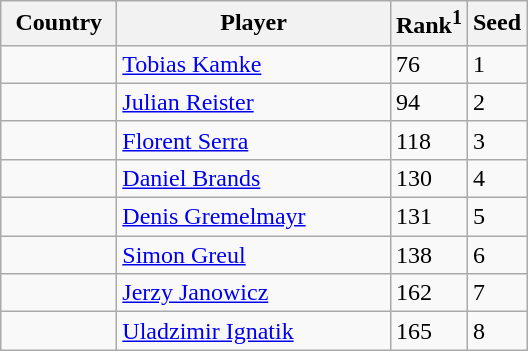<table class="sortable wikitable">
<tr>
<th width="70">Country</th>
<th width="175">Player</th>
<th>Rank<sup>1</sup></th>
<th>Seed</th>
</tr>
<tr>
<td></td>
<td><a href='#'>Tobias Kamke</a></td>
<td>76</td>
<td>1</td>
</tr>
<tr>
<td></td>
<td><a href='#'>Julian Reister</a></td>
<td>94</td>
<td>2</td>
</tr>
<tr>
<td></td>
<td><a href='#'>Florent Serra</a></td>
<td>118</td>
<td>3</td>
</tr>
<tr>
<td></td>
<td><a href='#'>Daniel Brands</a></td>
<td>130</td>
<td>4</td>
</tr>
<tr>
<td></td>
<td><a href='#'>Denis Gremelmayr</a></td>
<td>131</td>
<td>5</td>
</tr>
<tr>
<td></td>
<td><a href='#'>Simon Greul</a></td>
<td>138</td>
<td>6</td>
</tr>
<tr>
<td></td>
<td><a href='#'>Jerzy Janowicz</a></td>
<td>162</td>
<td>7</td>
</tr>
<tr>
<td></td>
<td><a href='#'>Uladzimir Ignatik</a></td>
<td>165</td>
<td>8</td>
</tr>
</table>
